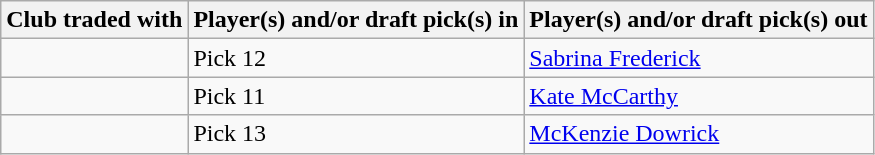<table class="wikitable plainrowheaders">
<tr>
<th scope="col"><strong>Club traded with</strong></th>
<th scope="col"><strong>Player(s) and/or draft pick(s) in</strong></th>
<th scope="col"><strong>Player(s) and/or draft pick(s) out</strong></th>
</tr>
<tr>
<td></td>
<td>Pick 12</td>
<td><a href='#'>Sabrina Frederick</a></td>
</tr>
<tr>
<td></td>
<td>Pick 11</td>
<td><a href='#'>Kate McCarthy</a></td>
</tr>
<tr>
<td></td>
<td>Pick 13</td>
<td><a href='#'>McKenzie Dowrick</a></td>
</tr>
</table>
